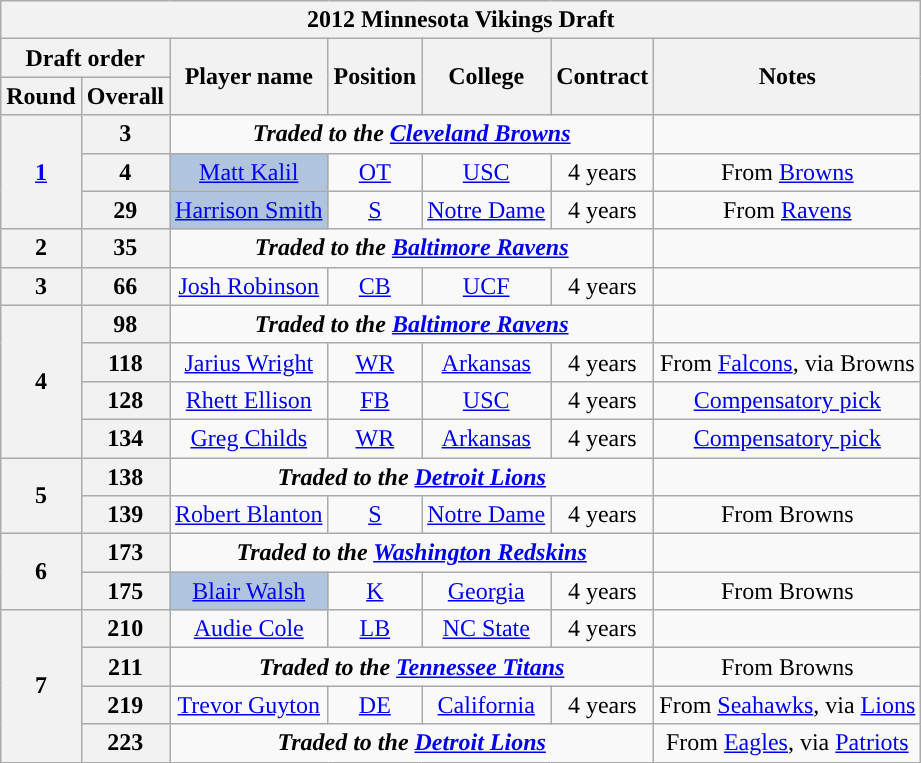<table class="wikitable" style="text-align:center">
<tr>
<th colspan="7">2012 Minnesota Vikings Draft</th>
</tr>
<tr>
<th colspan="2">Draft order</th>
<th rowspan="2">Player name</th>
<th rowspan="2">Position</th>
<th rowspan="2">College</th>
<th rowspan="2">Contract</th>
<th rowspan="2">Notes</th>
</tr>
<tr>
<th>Round</th>
<th>Overall</th>
</tr>
<tr>
<th rowspan="3"><a href='#'>1</a></th>
<th>3</th>
<td colspan="4"><strong><em>Traded to the <a href='#'>Cleveland Browns</a></em></strong></td>
<td></td>
</tr>
<tr>
<th>4</th>
<td bgcolor=lightsteelblue><a href='#'>Matt Kalil</a></td>
<td><a href='#'>OT</a></td>
<td><a href='#'>USC</a></td>
<td>4 years</td>
<td>From <a href='#'>Browns</a></td>
</tr>
<tr>
<th>29</th>
<td bgcolor=lightsteelblue><a href='#'>Harrison Smith</a></td>
<td><a href='#'>S</a></td>
<td><a href='#'>Notre Dame</a></td>
<td>4 years</td>
<td>From <a href='#'>Ravens</a></td>
</tr>
<tr>
<th>2</th>
<th>35</th>
<td colspan="4"><strong><em>Traded to the <a href='#'>Baltimore Ravens</a></em></strong></td>
<td></td>
</tr>
<tr>
<th>3</th>
<th>66</th>
<td><a href='#'>Josh Robinson</a></td>
<td><a href='#'>CB</a></td>
<td><a href='#'>UCF</a></td>
<td>4 years</td>
<td></td>
</tr>
<tr>
<th rowspan="4">4</th>
<th>98</th>
<td colspan="4"><strong><em>Traded to the <a href='#'>Baltimore Ravens</a></em></strong></td>
<td></td>
</tr>
<tr>
<th>118</th>
<td><a href='#'>Jarius Wright</a></td>
<td><a href='#'>WR</a></td>
<td><a href='#'>Arkansas</a></td>
<td>4 years</td>
<td>From <a href='#'>Falcons</a>, via Browns</td>
</tr>
<tr>
<th>128</th>
<td><a href='#'>Rhett Ellison</a></td>
<td><a href='#'>FB</a></td>
<td><a href='#'>USC</a></td>
<td>4 years</td>
<td><a href='#'>Compensatory pick</a></td>
</tr>
<tr>
<th>134</th>
<td><a href='#'>Greg Childs</a></td>
<td><a href='#'>WR</a></td>
<td><a href='#'>Arkansas</a></td>
<td>4 years</td>
<td><a href='#'>Compensatory pick</a></td>
</tr>
<tr>
<th rowspan="2">5</th>
<th>138</th>
<td colspan="4"><strong><em>Traded to the <a href='#'>Detroit Lions</a></em></strong></td>
<td></td>
</tr>
<tr>
<th>139</th>
<td><a href='#'>Robert Blanton</a></td>
<td><a href='#'>S</a></td>
<td><a href='#'>Notre Dame</a></td>
<td>4 years</td>
<td>From Browns</td>
</tr>
<tr>
<th rowspan="2">6</th>
<th>173</th>
<td colspan="4"><strong><em>Traded to the <a href='#'>Washington Redskins</a></em></strong></td>
<td></td>
</tr>
<tr>
<th>175</th>
<td bgcolor=lightsteelblue><a href='#'>Blair Walsh</a></td>
<td><a href='#'>K</a></td>
<td><a href='#'>Georgia</a></td>
<td>4 years</td>
<td>From Browns</td>
</tr>
<tr>
<th rowspan="4">7</th>
<th>210</th>
<td><a href='#'>Audie Cole</a></td>
<td><a href='#'>LB</a></td>
<td><a href='#'>NC State</a></td>
<td>4 years</td>
<td></td>
</tr>
<tr>
<th>211</th>
<td colspan="4"><strong><em>Traded to the <a href='#'>Tennessee Titans</a></em></strong></td>
<td>From Browns</td>
</tr>
<tr>
<th>219</th>
<td><a href='#'>Trevor Guyton</a></td>
<td><a href='#'>DE</a></td>
<td><a href='#'>California</a></td>
<td>4 years</td>
<td>From <a href='#'>Seahawks</a>, via <a href='#'>Lions</a></td>
</tr>
<tr>
<th>223</th>
<td colspan="4"><strong><em>Traded to the <a href='#'>Detroit Lions</a></em></strong></td>
<td>From <a href='#'>Eagles</a>, via <a href='#'>Patriots</a></td>
</tr>
</table>
